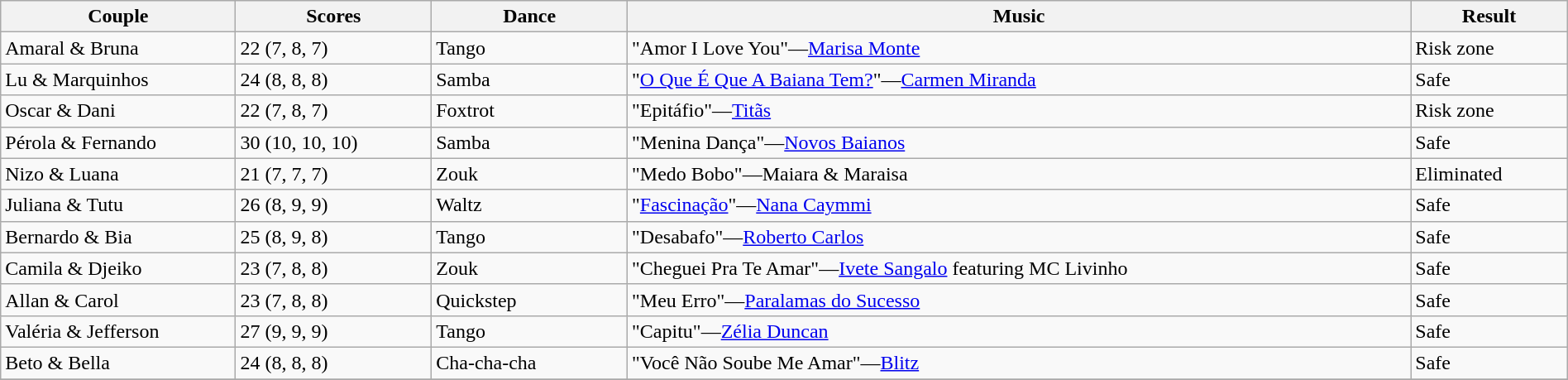<table class="wikitable sortable" style="width:100%;">
<tr>
<th width="15.0%">Couple</th>
<th width="12.5%">Scores</th>
<th width="12.5%">Dance</th>
<th width="50.0%">Music</th>
<th width="10.0%">Result</th>
</tr>
<tr>
<td>Amaral & Bruna</td>
<td>22 (7, 8, 7)</td>
<td>Tango</td>
<td>"Amor I Love You"—<a href='#'>Marisa Monte</a></td>
<td>Risk zone</td>
</tr>
<tr>
<td>Lu & Marquinhos</td>
<td>24 (8, 8, 8)</td>
<td>Samba</td>
<td>"<a href='#'>O Que É Que A Baiana Tem?</a>"—<a href='#'>Carmen Miranda</a></td>
<td>Safe</td>
</tr>
<tr>
<td>Oscar & Dani</td>
<td>22 (7, 8, 7)</td>
<td>Foxtrot</td>
<td>"Epitáfio"—<a href='#'>Titãs</a></td>
<td>Risk zone</td>
</tr>
<tr>
<td>Pérola & Fernando</td>
<td>30 (10, 10, 10)</td>
<td>Samba</td>
<td>"Menina Dança"—<a href='#'>Novos Baianos</a></td>
<td>Safe</td>
</tr>
<tr>
<td>Nizo & Luana</td>
<td>21 (7, 7, 7)</td>
<td>Zouk</td>
<td>"Medo Bobo"—Maiara & Maraisa</td>
<td>Eliminated</td>
</tr>
<tr>
<td>Juliana & Tutu</td>
<td>26 (8, 9, 9)</td>
<td>Waltz</td>
<td>"<a href='#'>Fascinação</a>"—<a href='#'>Nana Caymmi</a></td>
<td>Safe</td>
</tr>
<tr>
<td>Bernardo & Bia</td>
<td>25 (8, 9, 8)</td>
<td>Tango</td>
<td>"Desabafo"—<a href='#'>Roberto Carlos</a></td>
<td>Safe</td>
</tr>
<tr>
<td>Camila & Djeiko</td>
<td>23 (7, 8, 8)</td>
<td>Zouk</td>
<td>"Cheguei Pra Te Amar"—<a href='#'>Ivete Sangalo</a> featuring MC Livinho</td>
<td>Safe</td>
</tr>
<tr>
<td>Allan & Carol</td>
<td>23 (7, 8, 8)</td>
<td>Quickstep</td>
<td>"Meu Erro"—<a href='#'>Paralamas do Sucesso</a></td>
<td>Safe</td>
</tr>
<tr>
<td>Valéria & Jefferson</td>
<td>27 (9, 9, 9)</td>
<td>Tango</td>
<td>"Capitu"—<a href='#'>Zélia Duncan</a></td>
<td>Safe</td>
</tr>
<tr>
<td>Beto & Bella</td>
<td>24 (8, 8, 8)</td>
<td>Cha-cha-cha</td>
<td>"Você Não Soube Me Amar"—<a href='#'>Blitz</a></td>
<td>Safe</td>
</tr>
<tr>
</tr>
</table>
